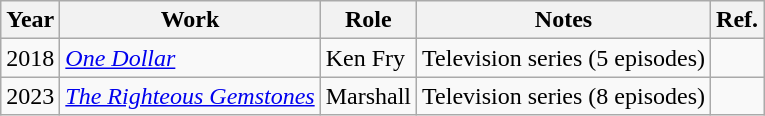<table class="wikitable sortable">
<tr>
<th>Year</th>
<th>Work</th>
<th>Role</th>
<th>Notes</th>
<th class="unsortable">Ref.</th>
</tr>
<tr>
<td>2018</td>
<td><em><a href='#'>One Dollar</a></em></td>
<td>Ken Fry</td>
<td>Television series (5 episodes)</td>
<td></td>
</tr>
<tr>
<td>2023</td>
<td><em><a href='#'>The Righteous Gemstones</a></em></td>
<td>Marshall</td>
<td>Television series (8 episodes)</td>
<td></td>
</tr>
</table>
